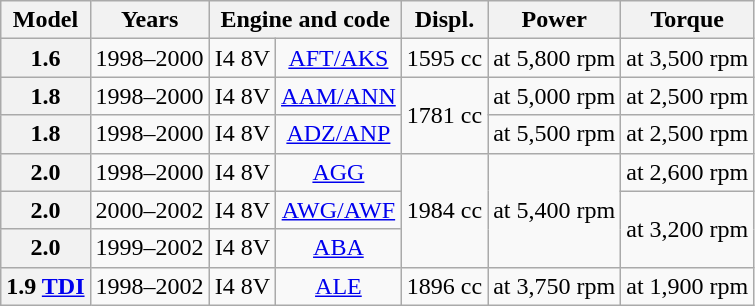<table class="wikitable" style="text-align:center;">
<tr>
<th>Model</th>
<th>Years</th>
<th colspan="2">Engine and code</th>
<th>Displ.</th>
<th>Power</th>
<th>Torque</th>
</tr>
<tr>
<th>1.6</th>
<td>1998–2000</td>
<td>I4 8V</td>
<td><a href='#'>AFT/AKS</a></td>
<td>1595 cc</td>
<td> at 5,800 rpm</td>
<td> at 3,500 rpm</td>
</tr>
<tr>
<th>1.8</th>
<td>1998–2000</td>
<td>I4 8V</td>
<td><a href='#'>AAM/ANN</a></td>
<td rowspan="2">1781 cc</td>
<td> at 5,000 rpm</td>
<td> at 2,500 rpm</td>
</tr>
<tr>
<th>1.8</th>
<td>1998–2000</td>
<td>I4 8V</td>
<td><a href='#'>ADZ/ANP</a></td>
<td> at 5,500 rpm</td>
<td> at 2,500 rpm</td>
</tr>
<tr>
<th>2.0</th>
<td>1998–2000</td>
<td>I4 8V</td>
<td><a href='#'>AGG</a></td>
<td rowspan="3">1984 cc</td>
<td rowspan="3"> at 5,400 rpm</td>
<td> at 2,600 rpm</td>
</tr>
<tr>
<th>2.0</th>
<td>2000–2002</td>
<td>I4 8V</td>
<td><a href='#'>AWG/AWF</a></td>
<td rowspan="2"> at 3,200 rpm</td>
</tr>
<tr>
<th>2.0</th>
<td>1999–2002</td>
<td>I4 8V</td>
<td><a href='#'>ABA</a></td>
</tr>
<tr>
<th>1.9 <a href='#'>TDI</a></th>
<td>1998–2002</td>
<td>I4 8V</td>
<td><a href='#'>ALE</a></td>
<td>1896 cc</td>
<td> at 3,750 rpm</td>
<td> at 1,900 rpm</td>
</tr>
</table>
